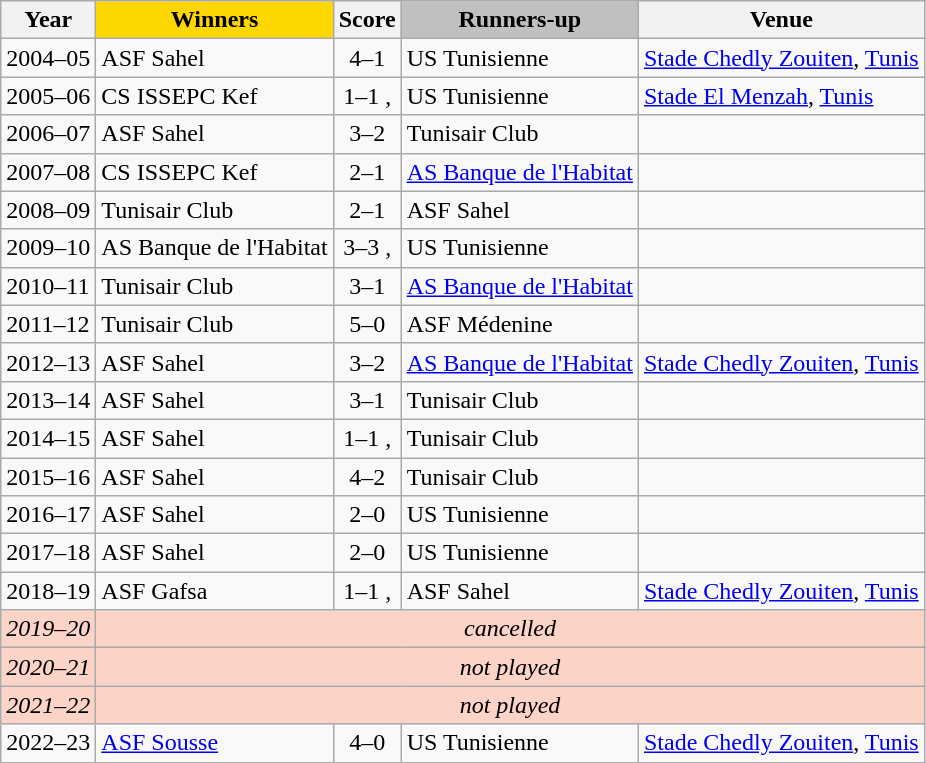<table class="sortable wikitable">
<tr>
<th>Year</th>
<th style="background:gold">Winners</th>
<th>Score</th>
<th style="background:silver">Runners-up</th>
<th>Venue</th>
</tr>
<tr>
<td>2004–05</td>
<td>ASF Sahel</td>
<td align=center>4–1</td>
<td>US Tunisienne</td>
<td><a href='#'>Stade Chedly Zouiten</a>, <a href='#'>Tunis</a></td>
</tr>
<tr>
<td>2005–06</td>
<td>CS ISSEPC Kef</td>
<td align=center>1–1 , </td>
<td>US Tunisienne</td>
<td><a href='#'>Stade El Menzah</a>, <a href='#'>Tunis</a></td>
</tr>
<tr>
<td>2006–07</td>
<td>ASF Sahel</td>
<td align=center>3–2 </td>
<td>Tunisair Club</td>
<td></td>
</tr>
<tr>
<td>2007–08</td>
<td>CS ISSEPC Kef</td>
<td align=center>2–1</td>
<td><a href='#'>AS Banque de l'Habitat</a></td>
<td></td>
</tr>
<tr>
<td>2008–09</td>
<td>Tunisair Club</td>
<td align=center>2–1</td>
<td>ASF Sahel</td>
<td></td>
</tr>
<tr>
<td>2009–10</td>
<td>AS Banque de l'Habitat</td>
<td align=center>3–3 , </td>
<td>US Tunisienne</td>
<td></td>
</tr>
<tr>
<td>2010–11</td>
<td>Tunisair Club</td>
<td align=center>3–1</td>
<td><a href='#'>AS Banque de l'Habitat</a></td>
<td></td>
</tr>
<tr>
<td>2011–12</td>
<td>Tunisair Club</td>
<td align=center>5–0</td>
<td>ASF Médenine</td>
<td></td>
</tr>
<tr>
<td>2012–13</td>
<td>ASF Sahel</td>
<td align=center>3–2</td>
<td><a href='#'>AS Banque de l'Habitat</a></td>
<td><a href='#'>Stade Chedly Zouiten</a>, <a href='#'>Tunis</a></td>
</tr>
<tr>
<td>2013–14</td>
<td>ASF Sahel</td>
<td align=center>3–1</td>
<td>Tunisair Club</td>
<td></td>
</tr>
<tr>
<td>2014–15</td>
<td>ASF Sahel</td>
<td align=center>1–1 , </td>
<td>Tunisair Club</td>
<td></td>
</tr>
<tr>
<td>2015–16</td>
<td>ASF Sahel</td>
<td align=center>4–2</td>
<td>Tunisair Club</td>
<td></td>
</tr>
<tr>
<td>2016–17</td>
<td>ASF Sahel</td>
<td align=center>2–0</td>
<td>US Tunisienne</td>
<td></td>
</tr>
<tr>
<td>2017–18</td>
<td>ASF Sahel</td>
<td align=center>2–0</td>
<td>US Tunisienne</td>
<td></td>
</tr>
<tr>
<td>2018–19</td>
<td>ASF Gafsa</td>
<td align=center>1–1 , </td>
<td>ASF Sahel</td>
<td><a href='#'>Stade Chedly Zouiten</a>, <a href='#'>Tunis</a></td>
</tr>
<tr bgcolor=#fcd3c7>
<td><em>2019–20</em></td>
<td align=center colspan=4><em>cancelled </em></td>
</tr>
<tr bgcolor=#fcd3c7>
<td><em>2020–21</em></td>
<td align=center colspan=4><em>not played</em></td>
</tr>
<tr bgcolor=#fcd3c7>
<td><em>2021–22</em></td>
<td align=center colspan=4><em>not played</em></td>
</tr>
<tr>
<td>2022–23</td>
<td><a href='#'>ASF Sousse</a></td>
<td align=center>4–0</td>
<td>US Tunisienne</td>
<td><a href='#'>Stade Chedly Zouiten</a>, <a href='#'>Tunis</a></td>
</tr>
</table>
